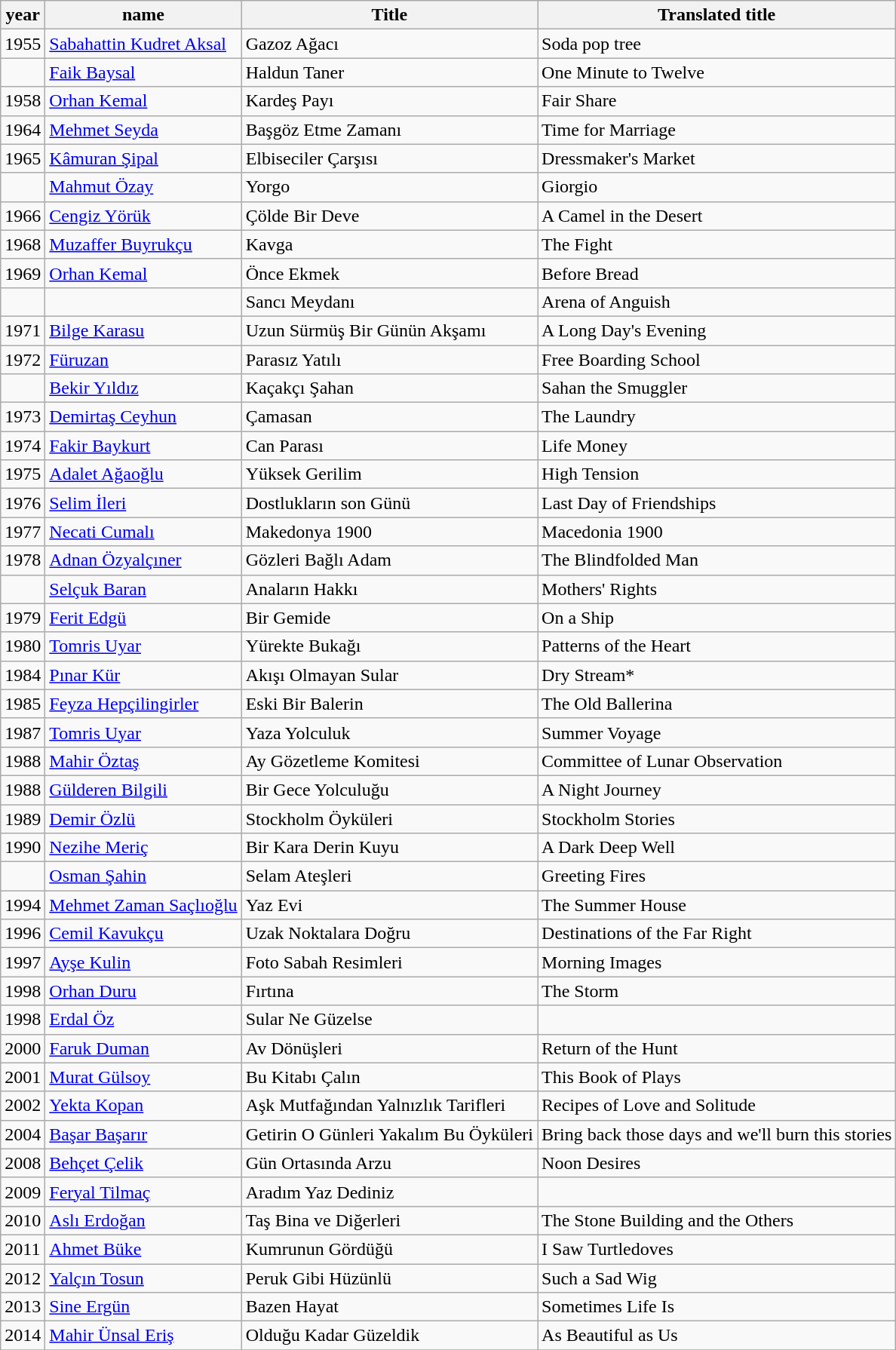<table class="wikitable">
<tr>
<th>year</th>
<th>name</th>
<th>Title</th>
<th>Translated title</th>
</tr>
<tr>
<td>1955</td>
<td><a href='#'>Sabahattin Kudret Aksal</a></td>
<td>Gazoz Ağacı</td>
<td>Soda pop tree</td>
</tr>
<tr>
<td></td>
<td><a href='#'>Faik Baysal</a></td>
<td>Haldun Taner</td>
<td>One Minute to Twelve</td>
</tr>
<tr>
<td>1958</td>
<td><a href='#'>Orhan Kemal</a></td>
<td>Kardeş Payı</td>
<td>Fair Share</td>
</tr>
<tr>
<td>1964</td>
<td><a href='#'>Mehmet Seyda</a></td>
<td>Başgöz Etme Zamanı</td>
<td>Time for Marriage</td>
</tr>
<tr>
<td>1965</td>
<td><a href='#'>Kâmuran Şipal</a></td>
<td>Elbiseciler Çarşısı</td>
<td>Dressmaker's Market</td>
</tr>
<tr>
<td></td>
<td><a href='#'>Mahmut Özay</a></td>
<td>Yorgo</td>
<td>Giorgio</td>
</tr>
<tr>
<td>1966</td>
<td><a href='#'>Cengiz Yörük</a></td>
<td>Çölde Bir Deve</td>
<td>A Camel in the Desert</td>
</tr>
<tr>
<td>1968</td>
<td><a href='#'>Muzaffer Buyrukçu</a></td>
<td>Kavga</td>
<td>The Fight</td>
</tr>
<tr>
<td>1969</td>
<td><a href='#'>Orhan Kemal</a></td>
<td>Önce Ekmek</td>
<td>Before Bread</td>
</tr>
<tr>
<td></td>
<td></td>
<td>Sancı Meydanı</td>
<td>Arena of Anguish</td>
</tr>
<tr>
<td>1971</td>
<td><a href='#'>Bilge Karasu</a></td>
<td>Uzun Sürmüş Bir Günün Akşamı</td>
<td>A Long Day's Evening</td>
</tr>
<tr>
<td>1972</td>
<td><a href='#'>Füruzan</a></td>
<td>Parasız Yatılı</td>
<td>Free Boarding School</td>
</tr>
<tr>
<td></td>
<td><a href='#'>Bekir Yıldız</a></td>
<td>Kaçakçı Şahan</td>
<td>Sahan the Smuggler</td>
</tr>
<tr>
<td>1973</td>
<td><a href='#'>Demirtaş Ceyhun</a></td>
<td>Çamasan</td>
<td>The Laundry</td>
</tr>
<tr>
<td>1974</td>
<td><a href='#'>Fakir Baykurt</a></td>
<td>Can Parası</td>
<td>Life Money</td>
</tr>
<tr>
<td>1975</td>
<td><a href='#'>Adalet Ağaoğlu</a></td>
<td>Yüksek Gerilim</td>
<td>High Tension</td>
</tr>
<tr>
<td>1976</td>
<td><a href='#'>Selim İleri</a></td>
<td>Dostlukların son Günü</td>
<td>Last Day of Friendships</td>
</tr>
<tr>
<td>1977</td>
<td><a href='#'>Necati Cumalı</a></td>
<td>Makedonya 1900</td>
<td>Macedonia 1900</td>
</tr>
<tr>
<td>1978</td>
<td><a href='#'>Adnan Özyalçıner</a></td>
<td>Gözleri Bağlı Adam</td>
<td>The Blindfolded Man</td>
</tr>
<tr>
<td></td>
<td><a href='#'>Selçuk Baran</a></td>
<td>Anaların Hakkı</td>
<td>Mothers' Rights</td>
</tr>
<tr>
<td>1979</td>
<td><a href='#'>Ferit Edgü</a></td>
<td>Bir Gemide</td>
<td>On a Ship</td>
</tr>
<tr>
<td>1980</td>
<td><a href='#'>Tomris Uyar</a></td>
<td>Yürekte Bukağı</td>
<td>Patterns of the Heart</td>
</tr>
<tr>
<td>1984</td>
<td><a href='#'>Pınar Kür</a></td>
<td>Akışı Olmayan Sular</td>
<td>Dry Stream*</td>
</tr>
<tr>
<td>1985</td>
<td><a href='#'>Feyza Hepçilingirler</a></td>
<td>Eski Bir Balerin</td>
<td>The Old Ballerina</td>
</tr>
<tr>
<td>1987</td>
<td><a href='#'>Tomris Uyar</a></td>
<td>Yaza Yolculuk</td>
<td>Summer Voyage</td>
</tr>
<tr>
<td>1988</td>
<td><a href='#'>Mahir Öztaş</a></td>
<td>Ay Gözetleme Komitesi</td>
<td>Committee of Lunar Observation</td>
</tr>
<tr>
<td>1988</td>
<td><a href='#'>Gülderen Bilgili</a></td>
<td>Bir Gece Yolculuğu</td>
<td>A Night Journey</td>
</tr>
<tr>
<td>1989</td>
<td><a href='#'>Demir Özlü</a></td>
<td>Stockholm Öyküleri</td>
<td>Stockholm Stories</td>
</tr>
<tr>
<td>1990</td>
<td><a href='#'>Nezihe Meriç</a></td>
<td>Bir Kara Derin Kuyu</td>
<td>A Dark Deep Well</td>
</tr>
<tr>
<td></td>
<td><a href='#'>Osman Şahin</a></td>
<td>Selam Ateşleri</td>
<td>Greeting Fires</td>
</tr>
<tr>
<td>1994</td>
<td><a href='#'>Mehmet Zaman Saçlıoğlu</a></td>
<td>Yaz Evi</td>
<td>The Summer House</td>
</tr>
<tr>
<td>1996</td>
<td><a href='#'>Cemil Kavukçu</a></td>
<td>Uzak Noktalara Doğru</td>
<td>Destinations of the Far Right</td>
</tr>
<tr>
<td>1997</td>
<td><a href='#'>Ayşe Kulin</a></td>
<td>Foto Sabah Resimleri</td>
<td>Morning Images</td>
</tr>
<tr>
<td>1998</td>
<td><a href='#'>Orhan Duru</a></td>
<td>Fırtına</td>
<td>The Storm</td>
</tr>
<tr>
<td>1998</td>
<td><a href='#'>Erdal Öz</a></td>
<td>Sular Ne Güzelse</td>
<td></td>
</tr>
<tr>
<td>2000</td>
<td><a href='#'>Faruk Duman</a></td>
<td>Av Dönüşleri</td>
<td>Return of the Hunt</td>
</tr>
<tr>
<td>2001</td>
<td><a href='#'>Murat Gülsoy</a></td>
<td>Bu Kitabı Çalın</td>
<td>This Book of Plays</td>
</tr>
<tr>
<td>2002</td>
<td><a href='#'>Yekta Kopan</a></td>
<td>Aşk Mutfağından Yalnızlık Tarifleri</td>
<td>Recipes of Love and Solitude</td>
</tr>
<tr>
<td>2004</td>
<td><a href='#'>Başar Başarır</a></td>
<td>Getirin O Günleri Yakalım Bu Öyküleri</td>
<td>Bring back those days and we'll burn this stories</td>
</tr>
<tr>
<td>2008</td>
<td><a href='#'>Behçet Çelik</a></td>
<td>Gün Ortasında Arzu</td>
<td>Noon Desires</td>
</tr>
<tr>
<td>2009</td>
<td><a href='#'>Feryal Tilmaç</a></td>
<td>Aradım Yaz Dediniz</td>
<td></td>
</tr>
<tr>
<td>2010</td>
<td><a href='#'>Aslı Erdoğan</a></td>
<td>Taş Bina ve Diğerleri</td>
<td>The Stone Building and the Others</td>
</tr>
<tr>
<td>2011</td>
<td><a href='#'>Ahmet Büke</a></td>
<td>Kumrunun Gördüğü</td>
<td>I Saw Turtledoves</td>
</tr>
<tr>
<td>2012</td>
<td><a href='#'>Yalçın Tosun</a></td>
<td>Peruk Gibi Hüzünlü</td>
<td>Such a Sad Wig</td>
</tr>
<tr>
<td>2013</td>
<td><a href='#'>Sine Ergün</a></td>
<td>Bazen Hayat</td>
<td>Sometimes Life Is</td>
</tr>
<tr>
<td>2014</td>
<td><a href='#'>Mahir Ünsal Eriş</a></td>
<td>Olduğu Kadar Güzeldik</td>
<td>As Beautiful as Us</td>
</tr>
<tr>
</tr>
</table>
